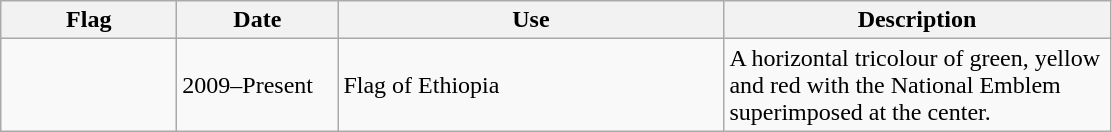<table class="wikitable">
<tr>
<th style="width:110px;">Flag</th>
<th style="width:100px;">Date</th>
<th style="width:250px;">Use</th>
<th style="width:250px;">Description</th>
</tr>
<tr>
<td></td>
<td>2009–Present</td>
<td>Flag of Ethiopia</td>
<td>A horizontal tricolour of green, yellow and red with the National Emblem superimposed at the center.</td>
</tr>
</table>
